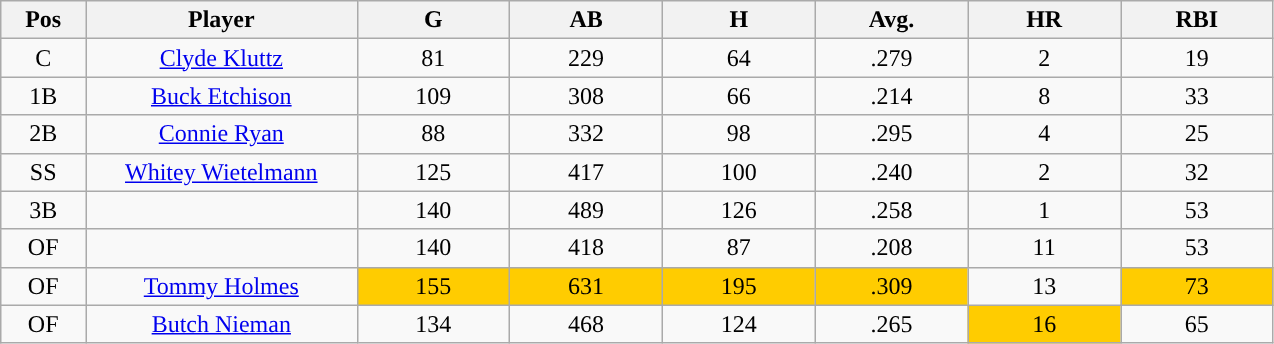<table class="wikitable sortable">
<tr>
<th bgcolor="#DDDDFF" width="5%">Pos</th>
<th bgcolor="#DDDDFF" width="16%">Player</th>
<th bgcolor="#DDDDFF" width="9%">G</th>
<th bgcolor="#DDDDFF" width="9%">AB</th>
<th bgcolor="#DDDDFF" width="9%">H</th>
<th bgcolor="#DDDDFF" width="9%">Avg.</th>
<th bgcolor="#DDDDFF" width="9%">HR</th>
<th bgcolor="#DDDDFF" width="9%">RBI</th>
</tr>
<tr align="center">
<td>C</td>
<td><a href='#'>Clyde Kluttz</a></td>
<td>81</td>
<td>229</td>
<td>64</td>
<td>.279</td>
<td>2</td>
<td>19</td>
</tr>
<tr align=center>
<td>1B</td>
<td><a href='#'>Buck Etchison</a></td>
<td>109</td>
<td>308</td>
<td>66</td>
<td>.214</td>
<td>8</td>
<td>33</td>
</tr>
<tr align=center>
<td>2B</td>
<td><a href='#'>Connie Ryan</a></td>
<td>88</td>
<td>332</td>
<td>98</td>
<td>.295</td>
<td>4</td>
<td>25</td>
</tr>
<tr align=center>
<td>SS</td>
<td><a href='#'>Whitey Wietelmann</a></td>
<td>125</td>
<td>417</td>
<td>100</td>
<td>.240</td>
<td>2</td>
<td>32</td>
</tr>
<tr align=center>
<td>3B</td>
<td></td>
<td>140</td>
<td>489</td>
<td>126</td>
<td>.258</td>
<td>1</td>
<td>53</td>
</tr>
<tr align="center">
<td>OF</td>
<td></td>
<td>140</td>
<td>418</td>
<td>87</td>
<td>.208</td>
<td>11</td>
<td>53</td>
</tr>
<tr align="center">
<td>OF</td>
<td><a href='#'>Tommy Holmes</a></td>
<td style="background:#fc0;">155</td>
<td style="background:#fc0;">631</td>
<td style="background:#fc0;">195</td>
<td style="background:#fc0;">.309</td>
<td>13</td>
<td style="background:#fc0;">73</td>
</tr>
<tr align=center>
<td>OF</td>
<td><a href='#'>Butch Nieman</a></td>
<td>134</td>
<td>468</td>
<td>124</td>
<td>.265</td>
<td style="background:#fc0;">16</td>
<td>65</td>
</tr>
</table>
